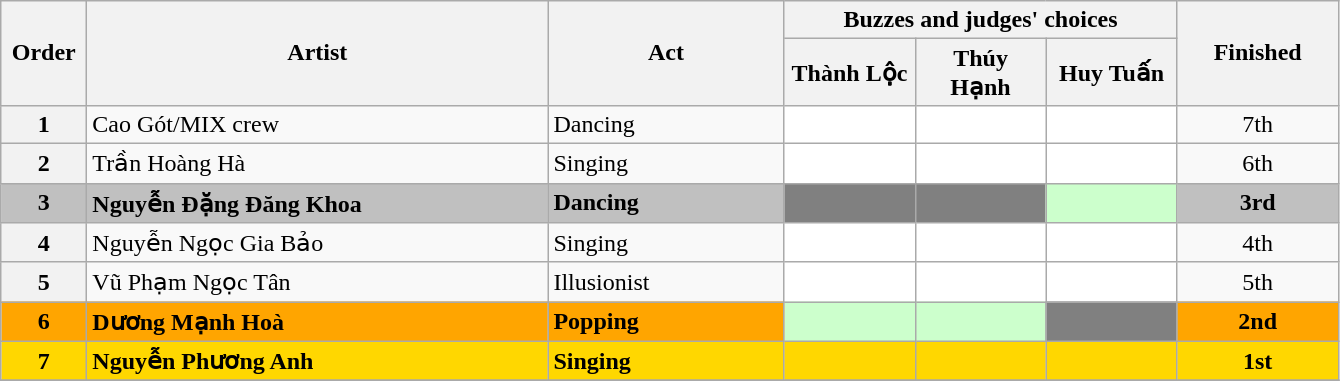<table class=wikitable>
<tr>
<th rowspan=2 width=50>Order</th>
<th rowspan=2 width=300>Artist</th>
<th rowspan=2 width=150>Act</th>
<th colspan=3 width=240>Buzzes and judges' choices</th>
<th rowspan=2 width=100>Finished</th>
</tr>
<tr>
<th width=80>Thành Lộc</th>
<th width=80>Thúy Hạnh</th>
<th width=80>Huy Tuấn</th>
</tr>
<tr>
<th>1</th>
<td>Cao Gót/MIX crew</td>
<td>Dancing</td>
<td align=center bgcolor=white></td>
<td align=center bgcolor=white></td>
<td align=center bgcolor=white></td>
<td align=center>7th</td>
</tr>
<tr>
<th>2</th>
<td>Trần Hoàng Hà</td>
<td>Singing</td>
<td align=center bgcolor=white></td>
<td align=center bgcolor=white></td>
<td align=center bgcolor=white></td>
<td align=center>6th</td>
</tr>
<tr>
<td align=center bgcolor=silver><strong>3</strong></td>
<td bgcolor=silver><strong>Nguyễn Đặng Đăng Khoa</strong></td>
<td bgcolor=silver><strong>Dancing</strong></td>
<td align=center bgcolor=gray></td>
<td align=center bgcolor=gray></td>
<td align=center bgcolor="#cfc"></td>
<td align=center bgcolor=silver><strong>3rd</strong></td>
</tr>
<tr>
<th>4</th>
<td>Nguyễn Ngọc Gia Bảo</td>
<td>Singing</td>
<td align=center bgcolor=white></td>
<td align=center bgcolor=white></td>
<td align=center bgcolor=white></td>
<td align=center>4th</td>
</tr>
<tr>
<th>5</th>
<td>Vũ Phạm Ngọc Tân</td>
<td>Illusionist</td>
<td align=center bgcolor=white></td>
<td align=center bgcolor=white></td>
<td align=center bgcolor=white></td>
<td align=center>5th</td>
</tr>
<tr>
<td align=center bgcolor=orange><strong>6</strong></td>
<td bgcolor=orange><strong>Dương Mạnh Hoà</strong></td>
<td bgcolor=orange><strong>Popping</strong></td>
<td align=center bgcolor="#cfc"></td>
<td align=center bgcolor="#cfc"></td>
<td align=center bgcolor=gray></td>
<td align=center bgcolor=orange><strong>2nd</strong></td>
</tr>
<tr>
<td align=center bgcolor=gold><strong>7</strong></td>
<td bgcolor=gold><strong>Nguyễn Phương Anh</strong></td>
<td bgcolor=gold><strong>Singing</strong></td>
<td align=center bgcolor=gold></td>
<td align=center bgcolor=gold></td>
<td align=center bgcolor=gold></td>
<td align=center bgcolor=gold><strong>1st</strong></td>
</tr>
<tr>
</tr>
</table>
